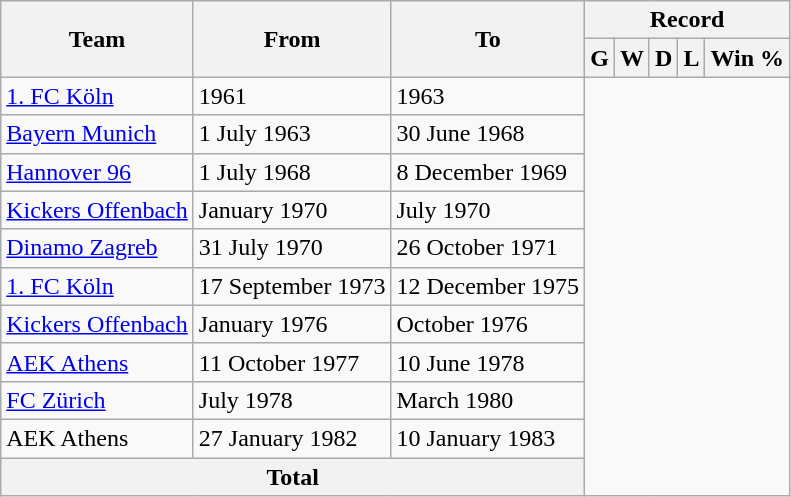<table class="wikitable sortable">
<tr>
<th rowspan="2">Team</th>
<th rowspan="2">From</th>
<th rowspan="2">To</th>
<th colspan="5">Record</th>
</tr>
<tr>
<th>G</th>
<th>W</th>
<th>D</th>
<th>L</th>
<th>Win %</th>
</tr>
<tr>
<td><a href='#'>1. FC Köln</a></td>
<td>1961</td>
<td>1963<br></td>
</tr>
<tr>
<td><a href='#'>Bayern Munich</a></td>
<td>1 July 1963</td>
<td>30 June 1968<br></td>
</tr>
<tr>
<td><a href='#'>Hannover 96</a></td>
<td>1 July 1968</td>
<td>8 December 1969<br></td>
</tr>
<tr>
<td><a href='#'>Kickers Offenbach</a></td>
<td>January 1970</td>
<td>July 1970<br></td>
</tr>
<tr>
<td><a href='#'>Dinamo Zagreb</a></td>
<td>31 July 1970</td>
<td>26 October 1971<br></td>
</tr>
<tr>
<td><a href='#'>1. FC Köln</a></td>
<td>17 September 1973</td>
<td>12 December 1975<br></td>
</tr>
<tr>
<td><a href='#'>Kickers Offenbach</a></td>
<td>January 1976</td>
<td>October 1976<br></td>
</tr>
<tr>
<td><a href='#'>AEK Athens</a></td>
<td>11 October 1977</td>
<td>10 June 1978<br></td>
</tr>
<tr>
<td><a href='#'>FC Zürich</a></td>
<td>July 1978</td>
<td>March 1980<br></td>
</tr>
<tr>
<td>AEK Athens</td>
<td>27 January 1982</td>
<td>10 January 1983<br></td>
</tr>
<tr>
<th colspan="3">Total<br></th>
</tr>
</table>
